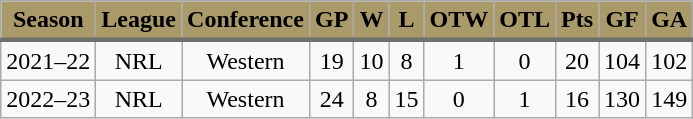<table class="wikitable">
<tr style="text-align:center; background:#AB9A69; border-bottom:#6F6F6D 3px solid; color:black;">
<td><strong>Season</strong></td>
<td><strong>League</strong></td>
<td><strong>Conference</strong></td>
<td><strong>GP</strong></td>
<td><strong>W</strong></td>
<td><strong>L</strong></td>
<td><strong>OTW</strong></td>
<td><strong>OTL</strong></td>
<td><strong>Pts</strong></td>
<td><strong>GF</strong></td>
<td><strong>GA</strong></td>
</tr>
<tr style="text-align:center">
<td>2021–22</td>
<td>NRL</td>
<td>Western</td>
<td>19</td>
<td>10</td>
<td>8</td>
<td>1</td>
<td>0</td>
<td>20</td>
<td>104</td>
<td>102</td>
</tr>
<tr style="text-align:center">
<td>2022–23</td>
<td>NRL</td>
<td>Western</td>
<td>24</td>
<td>8</td>
<td>15</td>
<td>0</td>
<td>1</td>
<td>16</td>
<td>130</td>
<td>149</td>
</tr>
</table>
